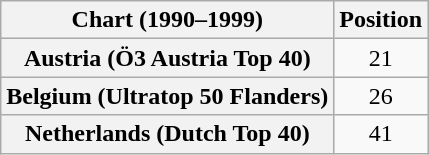<table class="wikitable sortable plainrowheaders" style="text-align:center">
<tr>
<th>Chart (1990–1999)</th>
<th>Position</th>
</tr>
<tr>
<th scope="row">Austria (Ö3 Austria Top 40)</th>
<td>21</td>
</tr>
<tr>
<th scope="row">Belgium (Ultratop 50 Flanders)</th>
<td>26</td>
</tr>
<tr>
<th scope="row">Netherlands (Dutch Top 40)</th>
<td>41</td>
</tr>
</table>
